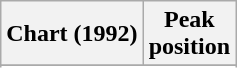<table class="wikitable sortable">
<tr>
<th>Chart (1992)</th>
<th>Peak<br>position</th>
</tr>
<tr>
</tr>
<tr>
</tr>
</table>
